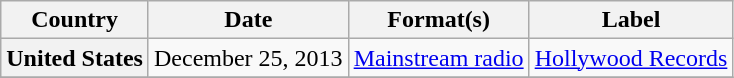<table class="wikitable plainrowheaders">
<tr>
<th scope="col">Country</th>
<th scope="col">Date</th>
<th scope="col">Format(s)</th>
<th scope="col">Label</th>
</tr>
<tr>
<th scope="row">United States</th>
<td>December 25, 2013</td>
<td><a href='#'>Mainstream radio</a></td>
<td><a href='#'>Hollywood Records</a></td>
</tr>
<tr>
</tr>
</table>
